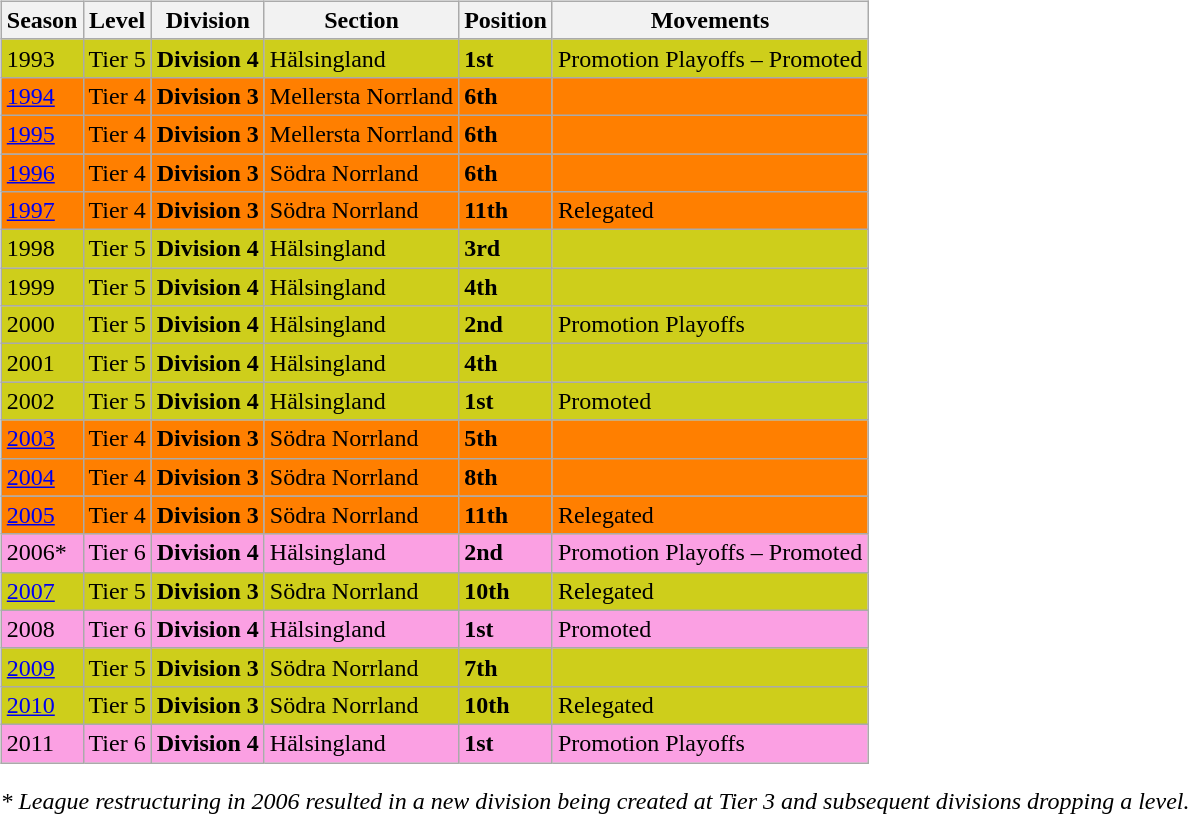<table>
<tr>
<td valign="top" width=0%><br><table class="wikitable">
<tr style="background:#f0f6fa;">
<th><strong>Season</strong></th>
<th><strong>Level</strong></th>
<th><strong>Division</strong></th>
<th><strong>Section</strong></th>
<th><strong>Position</strong></th>
<th><strong>Movements</strong></th>
</tr>
<tr>
<td style="background:#CECE1B;">1993</td>
<td style="background:#CECE1B;">Tier 5</td>
<td style="background:#CECE1B;"><strong>Division 4</strong></td>
<td style="background:#CECE1B;">Hälsingland</td>
<td style="background:#CECE1B;"><strong>1st</strong></td>
<td style="background:#CECE1B;">Promotion Playoffs – Promoted</td>
</tr>
<tr>
<td style="background:#FF7F00;"><a href='#'>1994</a></td>
<td style="background:#FF7F00;">Tier 4</td>
<td style="background:#FF7F00;"><strong>Division 3</strong></td>
<td style="background:#FF7F00;">Mellersta Norrland</td>
<td style="background:#FF7F00;"><strong>6th</strong></td>
<td style="background:#FF7F00;"></td>
</tr>
<tr>
<td style="background:#FF7F00;"><a href='#'>1995</a></td>
<td style="background:#FF7F00;">Tier 4</td>
<td style="background:#FF7F00;"><strong>Division 3</strong></td>
<td style="background:#FF7F00;">Mellersta Norrland</td>
<td style="background:#FF7F00;"><strong>6th</strong></td>
<td style="background:#FF7F00;"></td>
</tr>
<tr>
<td style="background:#FF7F00;"><a href='#'>1996</a></td>
<td style="background:#FF7F00;">Tier 4</td>
<td style="background:#FF7F00;"><strong>Division 3</strong></td>
<td style="background:#FF7F00;">Södra Norrland</td>
<td style="background:#FF7F00;"><strong>6th</strong></td>
<td style="background:#FF7F00;"></td>
</tr>
<tr>
<td style="background:#FF7F00;"><a href='#'>1997</a></td>
<td style="background:#FF7F00;">Tier 4</td>
<td style="background:#FF7F00;"><strong>Division 3</strong></td>
<td style="background:#FF7F00;">Södra Norrland</td>
<td style="background:#FF7F00;"><strong>11th</strong></td>
<td style="background:#FF7F00;">Relegated</td>
</tr>
<tr>
<td style="background:#CECE1B;">1998</td>
<td style="background:#CECE1B;">Tier 5</td>
<td style="background:#CECE1B;"><strong>Division 4</strong></td>
<td style="background:#CECE1B;">Hälsingland</td>
<td style="background:#CECE1B;"><strong>3rd</strong></td>
<td style="background:#CECE1B;"></td>
</tr>
<tr>
<td style="background:#CECE1B;">1999</td>
<td style="background:#CECE1B;">Tier 5</td>
<td style="background:#CECE1B;"><strong>Division 4</strong></td>
<td style="background:#CECE1B;">Hälsingland</td>
<td style="background:#CECE1B;"><strong>4th</strong></td>
<td style="background:#CECE1B;"></td>
</tr>
<tr>
<td style="background:#CECE1B;">2000</td>
<td style="background:#CECE1B;">Tier 5</td>
<td style="background:#CECE1B;"><strong>Division 4</strong></td>
<td style="background:#CECE1B;">Hälsingland</td>
<td style="background:#CECE1B;"><strong>2nd</strong></td>
<td style="background:#CECE1B;">Promotion Playoffs</td>
</tr>
<tr>
<td style="background:#CECE1B;">2001</td>
<td style="background:#CECE1B;">Tier 5</td>
<td style="background:#CECE1B;"><strong>Division 4</strong></td>
<td style="background:#CECE1B;">Hälsingland</td>
<td style="background:#CECE1B;"><strong>4th</strong></td>
<td style="background:#CECE1B;"></td>
</tr>
<tr>
<td style="background:#CECE1B;">2002</td>
<td style="background:#CECE1B;">Tier 5</td>
<td style="background:#CECE1B;"><strong>Division 4</strong></td>
<td style="background:#CECE1B;">Hälsingland</td>
<td style="background:#CECE1B;"><strong>1st</strong></td>
<td style="background:#CECE1B;">Promoted</td>
</tr>
<tr>
<td style="background:#FF7F00;"><a href='#'>2003</a></td>
<td style="background:#FF7F00;">Tier 4</td>
<td style="background:#FF7F00;"><strong>Division 3</strong></td>
<td style="background:#FF7F00;">Södra Norrland</td>
<td style="background:#FF7F00;"><strong>5th</strong></td>
<td style="background:#FF7F00;"></td>
</tr>
<tr>
<td style="background:#FF7F00;"><a href='#'>2004</a></td>
<td style="background:#FF7F00;">Tier 4</td>
<td style="background:#FF7F00;"><strong>Division 3</strong></td>
<td style="background:#FF7F00;">Södra Norrland</td>
<td style="background:#FF7F00;"><strong>8th</strong></td>
<td style="background:#FF7F00;"></td>
</tr>
<tr>
<td style="background:#FF7F00;"><a href='#'>2005</a></td>
<td style="background:#FF7F00;">Tier 4</td>
<td style="background:#FF7F00;"><strong>Division 3</strong></td>
<td style="background:#FF7F00;">Södra Norrland</td>
<td style="background:#FF7F00;"><strong>11th</strong></td>
<td style="background:#FF7F00;">Relegated</td>
</tr>
<tr>
<td style="background:#FBA0E3;">2006*</td>
<td style="background:#FBA0E3;">Tier 6</td>
<td style="background:#FBA0E3;"><strong>Division 4</strong></td>
<td style="background:#FBA0E3;">Hälsingland</td>
<td style="background:#FBA0E3;"><strong>2nd</strong></td>
<td style="background:#FBA0E3;">Promotion Playoffs – Promoted</td>
</tr>
<tr>
<td style="background:#CECE1B;"><a href='#'>2007</a></td>
<td style="background:#CECE1B;">Tier 5</td>
<td style="background:#CECE1B;"><strong>Division 3</strong></td>
<td style="background:#CECE1B;">Södra Norrland</td>
<td style="background:#CECE1B;"><strong>10th</strong></td>
<td style="background:#CECE1B;">Relegated</td>
</tr>
<tr>
<td style="background:#FBA0E3;">2008</td>
<td style="background:#FBA0E3;">Tier 6</td>
<td style="background:#FBA0E3;"><strong>Division 4</strong></td>
<td style="background:#FBA0E3;">Hälsingland</td>
<td style="background:#FBA0E3;"><strong>1st</strong></td>
<td style="background:#FBA0E3;">Promoted</td>
</tr>
<tr>
<td style="background:#CECE1B;"><a href='#'>2009</a></td>
<td style="background:#CECE1B;">Tier 5</td>
<td style="background:#CECE1B;"><strong>Division 3</strong></td>
<td style="background:#CECE1B;">Södra Norrland</td>
<td style="background:#CECE1B;"><strong>7th</strong></td>
<td style="background:#CECE1B;"></td>
</tr>
<tr>
<td style="background:#CECE1B;"><a href='#'>2010</a></td>
<td style="background:#CECE1B;">Tier 5</td>
<td style="background:#CECE1B;"><strong>Division 3</strong></td>
<td style="background:#CECE1B;">Södra Norrland</td>
<td style="background:#CECE1B;"><strong>10th</strong></td>
<td style="background:#CECE1B;">Relegated</td>
</tr>
<tr>
<td style="background:#FBA0E3;">2011</td>
<td style="background:#FBA0E3;">Tier 6</td>
<td style="background:#FBA0E3;"><strong>Division 4</strong></td>
<td style="background:#FBA0E3;">Hälsingland</td>
<td style="background:#FBA0E3;"><strong>1st</strong></td>
<td style="background:#FBA0E3;">Promotion Playoffs</td>
</tr>
</table>
<em>* League restructuring in 2006 resulted in a new division being created at Tier 3 and subsequent divisions dropping a level.</em>


</td>
</tr>
</table>
